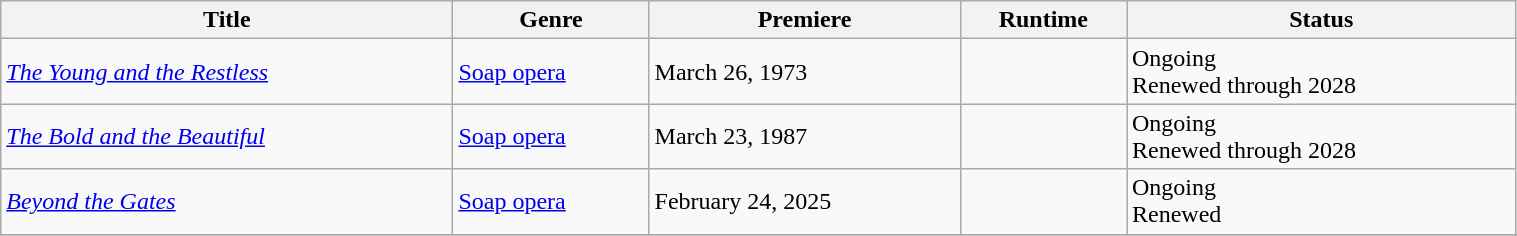<table class="wikitable sortable" style="width:80%">
<tr>
<th>Title</th>
<th>Genre</th>
<th>Premiere</th>
<th>Runtime</th>
<th>Status</th>
</tr>
<tr>
<td><em><a href='#'>The Young and the Restless</a></em></td>
<td><a href='#'>Soap opera</a></td>
<td>March 26, 1973</td>
<td></td>
<td>Ongoing<br>Renewed through 2028</td>
</tr>
<tr>
<td><em><a href='#'>The Bold and the Beautiful</a></em></td>
<td><a href='#'>Soap opera</a></td>
<td>March 23, 1987</td>
<td></td>
<td>Ongoing<br>Renewed through 2028</td>
</tr>
<tr>
<td><em><a href='#'>Beyond the Gates</a></em></td>
<td><a href='#'>Soap opera</a></td>
<td>February 24, 2025</td>
<td></td>
<td>Ongoing<br>Renewed</td>
</tr>
<tr>
</tr>
</table>
